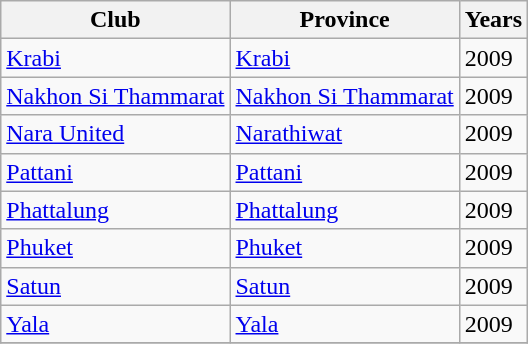<table class="wikitable">
<tr>
<th>Club</th>
<th>Province</th>
<th>Years</th>
</tr>
<tr>
<td><a href='#'>Krabi</a></td>
<td><a href='#'>Krabi</a></td>
<td>2009</td>
</tr>
<tr>
<td><a href='#'>Nakhon Si Thammarat</a></td>
<td><a href='#'>Nakhon Si Thammarat</a></td>
<td>2009</td>
</tr>
<tr>
<td><a href='#'>Nara United</a></td>
<td><a href='#'>Narathiwat</a></td>
<td>2009</td>
</tr>
<tr>
<td><a href='#'>Pattani</a></td>
<td><a href='#'>Pattani</a></td>
<td>2009</td>
</tr>
<tr>
<td><a href='#'>Phattalung</a></td>
<td><a href='#'>Phattalung</a></td>
<td>2009</td>
</tr>
<tr>
<td><a href='#'>Phuket</a></td>
<td><a href='#'>Phuket</a></td>
<td>2009</td>
</tr>
<tr>
<td><a href='#'>Satun</a></td>
<td><a href='#'>Satun</a></td>
<td>2009</td>
</tr>
<tr>
<td><a href='#'>Yala</a></td>
<td><a href='#'>Yala</a></td>
<td>2009</td>
</tr>
<tr>
</tr>
</table>
